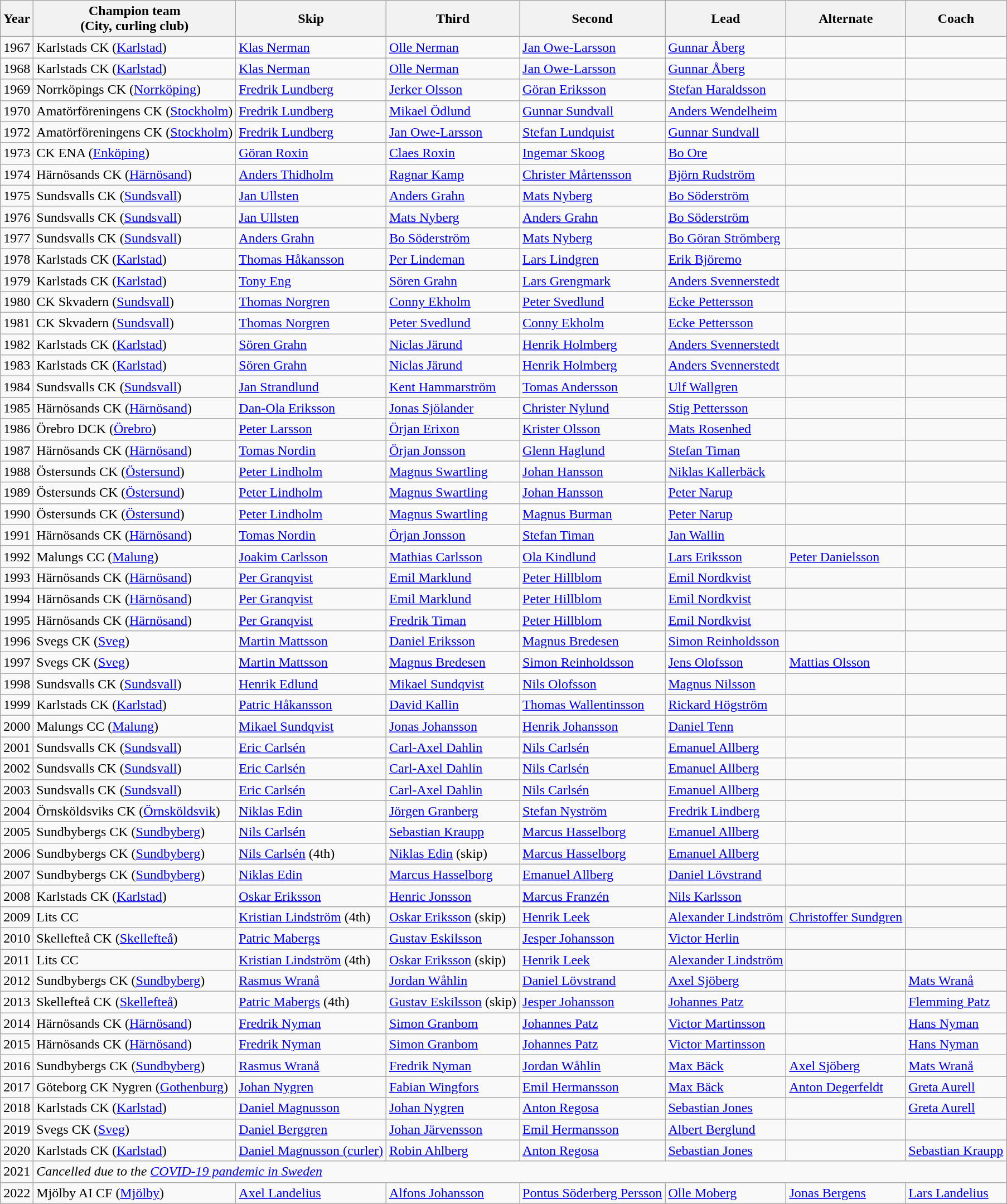<table class="wikitable">
<tr>
<th>Year</th>
<th>Champion team<br>(City, curling club)</th>
<th>Skip</th>
<th>Third</th>
<th>Second</th>
<th>Lead</th>
<th>Alternate</th>
<th>Coach</th>
</tr>
<tr valign="top">
<td align=center>1967</td>
<td>Karlstads CK (<a href='#'>Karlstad</a>)</td>
<td><a href='#'>Klas Nerman</a></td>
<td><a href='#'>Olle Nerman</a></td>
<td><a href='#'>Jan Owe-Larsson</a></td>
<td><a href='#'>Gunnar Åberg</a></td>
<td></td>
<td></td>
</tr>
<tr valign="top">
<td align=center>1968</td>
<td>Karlstads CK (<a href='#'>Karlstad</a>)</td>
<td><a href='#'>Klas Nerman</a></td>
<td><a href='#'>Olle Nerman</a></td>
<td><a href='#'>Jan Owe-Larsson</a></td>
<td><a href='#'>Gunnar Åberg</a></td>
<td></td>
<td></td>
</tr>
<tr valign="top">
<td align=center>1969</td>
<td>Norrköpings CK (<a href='#'>Norrköping</a>)</td>
<td><a href='#'>Fredrik Lundberg</a></td>
<td><a href='#'>Jerker Olsson</a></td>
<td><a href='#'>Göran Eriksson</a></td>
<td><a href='#'>Stefan Haraldsson</a></td>
<td></td>
<td></td>
</tr>
<tr valign="top">
<td align=center>1970</td>
<td>Amatörföreningens CK (<a href='#'>Stockholm</a>)</td>
<td><a href='#'>Fredrik Lundberg</a></td>
<td><a href='#'>Mikael Ödlund</a></td>
<td><a href='#'>Gunnar Sundvall</a></td>
<td><a href='#'>Anders Wendelheim</a></td>
<td></td>
<td></td>
</tr>
<tr>
<td align=center>1972</td>
<td>Amatörföreningens CK (<a href='#'>Stockholm</a>)</td>
<td><a href='#'>Fredrik Lundberg</a></td>
<td><a href='#'>Jan Owe-Larsson</a></td>
<td><a href='#'>Stefan Lundquist</a></td>
<td><a href='#'>Gunnar Sundvall</a></td>
<td></td>
<td></td>
</tr>
<tr>
<td align=center>1973</td>
<td>CK ENA (<a href='#'>Enköping</a>)</td>
<td><a href='#'>Göran Roxin</a></td>
<td><a href='#'>Claes Roxin</a></td>
<td><a href='#'>Ingemar Skoog</a></td>
<td><a href='#'>Bo Ore</a></td>
<td></td>
<td></td>
</tr>
<tr>
<td align=center>1974</td>
<td>Härnösands CK (<a href='#'>Härnösand</a>)</td>
<td><a href='#'>Anders Thidholm</a></td>
<td><a href='#'>Ragnar Kamp</a></td>
<td><a href='#'>Christer Mårtensson</a></td>
<td><a href='#'>Björn Rudström</a></td>
<td></td>
<td></td>
</tr>
<tr>
<td align=center>1975</td>
<td>Sundsvalls CK (<a href='#'>Sundsvall</a>)</td>
<td><a href='#'>Jan Ullsten</a></td>
<td><a href='#'>Anders Grahn</a></td>
<td><a href='#'>Mats Nyberg</a></td>
<td><a href='#'>Bo Söderström</a></td>
<td></td>
<td></td>
</tr>
<tr>
<td align=center>1976</td>
<td>Sundsvalls CK (<a href='#'>Sundsvall</a>)</td>
<td><a href='#'>Jan Ullsten</a></td>
<td><a href='#'>Mats Nyberg</a></td>
<td><a href='#'>Anders Grahn</a></td>
<td><a href='#'>Bo Söderström</a></td>
<td></td>
<td></td>
</tr>
<tr>
<td align=center>1977</td>
<td>Sundsvalls CK (<a href='#'>Sundsvall</a>)</td>
<td><a href='#'>Anders Grahn</a></td>
<td><a href='#'>Bo Söderström</a></td>
<td><a href='#'>Mats Nyberg</a></td>
<td><a href='#'>Bo Göran Strömberg</a></td>
<td></td>
<td></td>
</tr>
<tr>
<td align=center>1978</td>
<td>Karlstads CK (<a href='#'>Karlstad</a>)</td>
<td><a href='#'>Thomas Håkansson</a></td>
<td><a href='#'>Per Lindeman</a></td>
<td><a href='#'>Lars Lindgren</a></td>
<td><a href='#'>Erik Björemo</a></td>
<td></td>
<td></td>
</tr>
<tr>
<td align=center>1979</td>
<td>Karlstads CK (<a href='#'>Karlstad</a>)</td>
<td><a href='#'>Tony Eng</a></td>
<td><a href='#'>Sören Grahn</a></td>
<td><a href='#'>Lars Grengmark</a></td>
<td><a href='#'>Anders Svennerstedt</a></td>
<td></td>
<td></td>
</tr>
<tr>
<td align=center>1980</td>
<td>CK Skvadern (<a href='#'>Sundsvall</a>)</td>
<td><a href='#'>Thomas Norgren</a></td>
<td><a href='#'>Conny Ekholm</a></td>
<td><a href='#'>Peter Svedlund</a></td>
<td><a href='#'>Ecke Pettersson</a></td>
<td></td>
<td></td>
</tr>
<tr>
<td align=center>1981</td>
<td>CK Skvadern (<a href='#'>Sundsvall</a>)</td>
<td><a href='#'>Thomas Norgren</a></td>
<td><a href='#'>Peter Svedlund</a></td>
<td><a href='#'>Conny Ekholm</a></td>
<td><a href='#'>Ecke Pettersson</a></td>
<td></td>
<td></td>
</tr>
<tr>
<td align=center>1982</td>
<td>Karlstads CK (<a href='#'>Karlstad</a>)</td>
<td><a href='#'>Sören Grahn</a></td>
<td><a href='#'>Niclas Järund</a></td>
<td><a href='#'>Henrik Holmberg</a></td>
<td><a href='#'>Anders Svennerstedt</a></td>
<td></td>
<td></td>
</tr>
<tr>
<td align=center>1983</td>
<td>Karlstads CK (<a href='#'>Karlstad</a>)</td>
<td><a href='#'>Sören Grahn</a></td>
<td><a href='#'>Niclas Järund</a></td>
<td><a href='#'>Henrik Holmberg</a></td>
<td><a href='#'>Anders Svennerstedt</a></td>
<td></td>
<td></td>
</tr>
<tr>
<td align=center>1984</td>
<td>Sundsvalls CK (<a href='#'>Sundsvall</a>)</td>
<td><a href='#'>Jan Strandlund</a></td>
<td><a href='#'>Kent Hammarström</a></td>
<td><a href='#'>Tomas Andersson</a></td>
<td><a href='#'>Ulf Wallgren</a></td>
<td></td>
<td></td>
</tr>
<tr>
<td align=center>1985</td>
<td>Härnösands CK (<a href='#'>Härnösand</a>)</td>
<td><a href='#'>Dan-Ola Eriksson</a></td>
<td><a href='#'>Jonas Sjölander</a></td>
<td><a href='#'>Christer Nylund</a></td>
<td><a href='#'>Stig Pettersson</a></td>
<td></td>
<td></td>
</tr>
<tr>
<td align=center>1986</td>
<td>Örebro DCK (<a href='#'>Örebro</a>)</td>
<td><a href='#'>Peter Larsson</a></td>
<td><a href='#'>Örjan Erixon</a></td>
<td><a href='#'>Krister Olsson</a></td>
<td><a href='#'>Mats Rosenhed</a></td>
<td></td>
<td></td>
</tr>
<tr>
<td align=center>1987</td>
<td>Härnösands CK (<a href='#'>Härnösand</a>)</td>
<td><a href='#'>Tomas Nordin</a></td>
<td><a href='#'>Örjan Jonsson</a></td>
<td><a href='#'>Glenn Haglund</a></td>
<td><a href='#'>Stefan Timan</a></td>
<td></td>
<td></td>
</tr>
<tr>
<td align=center>1988</td>
<td>Östersunds CK (<a href='#'>Östersund</a>)</td>
<td><a href='#'>Peter Lindholm</a></td>
<td><a href='#'>Magnus Swartling</a></td>
<td><a href='#'>Johan Hansson</a></td>
<td><a href='#'>Niklas Kallerbäck</a></td>
<td></td>
<td></td>
</tr>
<tr>
<td align=center>1989</td>
<td>Östersunds CK (<a href='#'>Östersund</a>)</td>
<td><a href='#'>Peter Lindholm</a></td>
<td><a href='#'>Magnus Swartling</a></td>
<td><a href='#'>Johan Hansson</a></td>
<td><a href='#'>Peter Narup</a></td>
<td></td>
<td></td>
</tr>
<tr>
<td align=center>1990</td>
<td>Östersunds CK (<a href='#'>Östersund</a>)</td>
<td><a href='#'>Peter Lindholm</a></td>
<td><a href='#'>Magnus Swartling</a></td>
<td><a href='#'>Magnus Burman</a></td>
<td><a href='#'>Peter Narup</a></td>
<td></td>
<td></td>
</tr>
<tr>
<td align=center>1991</td>
<td>Härnösands CK (<a href='#'>Härnösand</a>)</td>
<td><a href='#'>Tomas Nordin</a></td>
<td><a href='#'>Örjan Jonsson</a></td>
<td><a href='#'>Stefan Timan</a></td>
<td><a href='#'>Jan Wallin</a></td>
<td></td>
<td></td>
</tr>
<tr>
<td align=center>1992</td>
<td>Malungs CC (<a href='#'>Malung</a>)</td>
<td><a href='#'>Joakim Carlsson</a></td>
<td><a href='#'>Mathias Carlsson</a></td>
<td><a href='#'>Ola Kindlund</a></td>
<td><a href='#'>Lars Eriksson</a></td>
<td><a href='#'>Peter Danielsson</a></td>
<td></td>
</tr>
<tr>
<td align=center>1993</td>
<td>Härnösands CK (<a href='#'>Härnösand</a>)</td>
<td><a href='#'>Per Granqvist</a></td>
<td><a href='#'>Emil Marklund</a></td>
<td><a href='#'>Peter Hillblom</a></td>
<td><a href='#'>Emil Nordkvist</a></td>
<td></td>
<td></td>
</tr>
<tr>
<td align=center>1994</td>
<td>Härnösands CK (<a href='#'>Härnösand</a>)</td>
<td><a href='#'>Per Granqvist</a></td>
<td><a href='#'>Emil Marklund</a></td>
<td><a href='#'>Peter Hillblom</a></td>
<td><a href='#'>Emil Nordkvist</a></td>
<td></td>
<td></td>
</tr>
<tr>
<td align=center>1995</td>
<td>Härnösands CK (<a href='#'>Härnösand</a>)</td>
<td><a href='#'>Per Granqvist</a></td>
<td><a href='#'>Fredrik Timan</a></td>
<td><a href='#'>Peter Hillblom</a></td>
<td><a href='#'>Emil Nordkvist</a></td>
<td></td>
<td></td>
</tr>
<tr>
<td align=center>1996</td>
<td>Svegs CK (<a href='#'>Sveg</a>)</td>
<td><a href='#'>Martin Mattsson</a></td>
<td><a href='#'>Daniel Eriksson</a></td>
<td><a href='#'>Magnus Bredesen</a></td>
<td><a href='#'>Simon Reinholdsson</a></td>
<td></td>
<td></td>
</tr>
<tr>
<td align=center>1997</td>
<td>Svegs CK (<a href='#'>Sveg</a>)</td>
<td><a href='#'>Martin Mattsson</a></td>
<td><a href='#'>Magnus Bredesen</a></td>
<td><a href='#'>Simon Reinholdsson</a></td>
<td><a href='#'>Jens Olofsson</a></td>
<td><a href='#'>Mattias Olsson</a></td>
<td></td>
</tr>
<tr>
<td align=center>1998</td>
<td>Sundsvalls CK (<a href='#'>Sundsvall</a>)</td>
<td><a href='#'>Henrik Edlund</a></td>
<td><a href='#'>Mikael Sundqvist</a></td>
<td><a href='#'>Nils Olofsson</a></td>
<td><a href='#'>Magnus Nilsson</a></td>
<td></td>
<td></td>
</tr>
<tr>
<td align=center>1999</td>
<td>Karlstads CK (<a href='#'>Karlstad</a>)</td>
<td><a href='#'>Patric Håkansson</a></td>
<td><a href='#'>David Kallin</a></td>
<td><a href='#'>Thomas Wallentinsson</a></td>
<td><a href='#'>Rickard Högström</a></td>
<td></td>
<td></td>
</tr>
<tr>
<td align=center>2000</td>
<td>Malungs CC (<a href='#'>Malung</a>)</td>
<td><a href='#'>Mikael Sundqvist</a></td>
<td><a href='#'>Jonas Johansson</a></td>
<td><a href='#'>Henrik Johansson</a></td>
<td><a href='#'>Daniel Tenn</a></td>
<td></td>
<td></td>
</tr>
<tr>
<td align=center>2001</td>
<td>Sundsvalls CK (<a href='#'>Sundsvall</a>)</td>
<td><a href='#'>Eric Carlsén</a></td>
<td><a href='#'>Carl-Axel Dahlin</a></td>
<td><a href='#'>Nils Carlsén</a></td>
<td><a href='#'>Emanuel Allberg</a></td>
<td></td>
<td></td>
</tr>
<tr>
<td align=center>2002</td>
<td>Sundsvalls CK (<a href='#'>Sundsvall</a>)</td>
<td><a href='#'>Eric Carlsén</a></td>
<td><a href='#'>Carl-Axel Dahlin</a></td>
<td><a href='#'>Nils Carlsén</a></td>
<td><a href='#'>Emanuel Allberg</a></td>
<td></td>
<td></td>
</tr>
<tr>
<td align=center>2003</td>
<td>Sundsvalls CK (<a href='#'>Sundsvall</a>)</td>
<td><a href='#'>Eric Carlsén</a></td>
<td><a href='#'>Carl-Axel Dahlin</a></td>
<td><a href='#'>Nils Carlsén</a></td>
<td><a href='#'>Emanuel Allberg</a></td>
<td></td>
<td></td>
</tr>
<tr>
<td align=center>2004</td>
<td>Örnsköldsviks CK (<a href='#'>Örnsköldsvik</a>)</td>
<td><a href='#'>Niklas Edin</a></td>
<td><a href='#'>Jörgen Granberg</a></td>
<td><a href='#'>Stefan Nyström</a></td>
<td><a href='#'>Fredrik Lindberg</a></td>
<td></td>
<td></td>
</tr>
<tr>
<td align=center>2005</td>
<td>Sundbybergs CK (<a href='#'>Sundbyberg</a>)</td>
<td><a href='#'>Nils Carlsén</a></td>
<td><a href='#'>Sebastian Kraupp</a></td>
<td><a href='#'>Marcus Hasselborg</a></td>
<td><a href='#'>Emanuel Allberg</a></td>
<td></td>
<td></td>
</tr>
<tr>
<td align=center>2006</td>
<td>Sundbybergs CK (<a href='#'>Sundbyberg</a>)</td>
<td><a href='#'>Nils Carlsén</a> (4th)</td>
<td><a href='#'>Niklas Edin</a> (skip)</td>
<td><a href='#'>Marcus Hasselborg</a></td>
<td><a href='#'>Emanuel Allberg</a></td>
<td></td>
<td></td>
</tr>
<tr>
<td align=center>2007</td>
<td>Sundbybergs CK (<a href='#'>Sundbyberg</a>)</td>
<td><a href='#'>Niklas Edin</a></td>
<td><a href='#'>Marcus Hasselborg</a></td>
<td><a href='#'>Emanuel Allberg</a></td>
<td><a href='#'>Daniel Lövstrand</a></td>
<td></td>
<td></td>
</tr>
<tr>
<td align=center>2008</td>
<td>Karlstads CK (<a href='#'>Karlstad</a>)</td>
<td><a href='#'>Oskar Eriksson</a></td>
<td><a href='#'>Henric Jonsson</a></td>
<td><a href='#'>Marcus Franzén</a></td>
<td><a href='#'>Nils Karlsson</a></td>
<td></td>
<td></td>
</tr>
<tr>
<td align=center>2009</td>
<td>Lits CC</td>
<td><a href='#'>Kristian Lindström</a> (4th)</td>
<td><a href='#'>Oskar Eriksson</a> (skip)</td>
<td><a href='#'>Henrik Leek</a></td>
<td><a href='#'>Alexander Lindström</a></td>
<td><a href='#'>Christoffer Sundgren</a></td>
<td></td>
</tr>
<tr>
<td align=center>2010</td>
<td>Skellefteå CK (<a href='#'>Skellefteå</a>)</td>
<td><a href='#'>Patric Mabergs</a></td>
<td><a href='#'>Gustav Eskilsson</a></td>
<td><a href='#'>Jesper Johansson</a></td>
<td><a href='#'>Victor Herlin</a></td>
<td></td>
<td></td>
</tr>
<tr>
<td align=center>2011</td>
<td>Lits CC</td>
<td><a href='#'>Kristian Lindström</a> (4th)</td>
<td><a href='#'>Oskar Eriksson</a> (skip)</td>
<td><a href='#'>Henrik Leek</a></td>
<td><a href='#'>Alexander Lindström</a></td>
<td></td>
<td></td>
</tr>
<tr>
<td align=center>2012</td>
<td>Sundbybergs CK (<a href='#'>Sundbyberg</a>)</td>
<td><a href='#'>Rasmus Wranå</a></td>
<td><a href='#'>Jordan Wåhlin</a></td>
<td><a href='#'>Daniel Lövstrand</a></td>
<td><a href='#'>Axel Sjöberg</a></td>
<td></td>
<td><a href='#'>Mats Wranå</a></td>
</tr>
<tr>
<td align=center>2013</td>
<td>Skellefteå CK (<a href='#'>Skellefteå</a>)</td>
<td><a href='#'>Patric Mabergs</a> (4th)</td>
<td><a href='#'>Gustav Eskilsson</a> (skip)</td>
<td><a href='#'>Jesper Johansson</a></td>
<td><a href='#'>Johannes Patz</a></td>
<td></td>
<td><a href='#'>Flemming Patz</a></td>
</tr>
<tr>
<td align=center>2014</td>
<td>Härnösands CK (<a href='#'>Härnösand</a>)</td>
<td><a href='#'>Fredrik Nyman</a></td>
<td><a href='#'>Simon Granbom</a></td>
<td><a href='#'>Johannes Patz</a></td>
<td><a href='#'>Victor Martinsson</a></td>
<td></td>
<td><a href='#'>Hans Nyman</a></td>
</tr>
<tr>
<td align=center>2015</td>
<td>Härnösands CK (<a href='#'>Härnösand</a>)</td>
<td><a href='#'>Fredrik Nyman</a></td>
<td><a href='#'>Simon Granbom</a></td>
<td><a href='#'>Johannes Patz</a></td>
<td><a href='#'>Victor Martinsson</a></td>
<td></td>
<td><a href='#'>Hans Nyman</a></td>
</tr>
<tr>
<td align=center>2016</td>
<td>Sundbybergs CK (<a href='#'>Sundbyberg</a>)</td>
<td><a href='#'>Rasmus Wranå</a></td>
<td><a href='#'>Fredrik Nyman</a></td>
<td><a href='#'>Jordan Wåhlin</a></td>
<td><a href='#'>Max Bäck</a></td>
<td><a href='#'>Axel Sjöberg</a></td>
<td><a href='#'>Mats Wranå</a></td>
</tr>
<tr>
<td align=center>2017</td>
<td>Göteborg CK Nygren (<a href='#'>Gothenburg</a>)</td>
<td><a href='#'>Johan Nygren</a></td>
<td><a href='#'>Fabian Wingfors</a></td>
<td><a href='#'>Emil Hermansson</a></td>
<td><a href='#'>Max Bäck</a></td>
<td><a href='#'>Anton Degerfeldt</a></td>
<td><a href='#'>Greta Aurell</a></td>
</tr>
<tr>
<td align=center>2018</td>
<td>Karlstads CK (<a href='#'>Karlstad</a>)</td>
<td><a href='#'>Daniel Magnusson</a></td>
<td><a href='#'>Johan Nygren</a></td>
<td><a href='#'>Anton Regosa</a></td>
<td><a href='#'>Sebastian Jones</a></td>
<td></td>
<td><a href='#'>Greta Aurell</a></td>
</tr>
<tr>
<td align=center>2019</td>
<td>Svegs CK (<a href='#'>Sveg</a>)</td>
<td><a href='#'>Daniel Berggren</a></td>
<td><a href='#'>Johan Järvensson</a></td>
<td><a href='#'>Emil Hermansson</a></td>
<td><a href='#'>Albert Berglund</a></td>
<td></td>
<td></td>
</tr>
<tr>
<td align=center>2020</td>
<td>Karlstads CK (<a href='#'>Karlstad</a>)</td>
<td><a href='#'>Daniel Magnusson (curler)</a></td>
<td><a href='#'>Robin Ahlberg</a></td>
<td><a href='#'>Anton Regosa</a></td>
<td><a href='#'>Sebastian Jones</a></td>
<td></td>
<td><a href='#'>Sebastian Kraupp</a></td>
</tr>
<tr>
<td align=center>2021</td>
<td colspan="7"><em>Cancelled due to the <a href='#'>COVID-19 pandemic in Sweden</a></em></td>
</tr>
<tr>
<td align=center>2022</td>
<td>Mjölby AI CF (<a href='#'>Mjölby</a>)</td>
<td><a href='#'>Axel Landelius</a></td>
<td><a href='#'>Alfons Johansson</a></td>
<td><a href='#'>Pontus Söderberg Persson</a></td>
<td><a href='#'>Olle Moberg</a></td>
<td><a href='#'>Jonas Bergens</a></td>
<td><a href='#'>Lars Landelius</a></td>
</tr>
</table>
